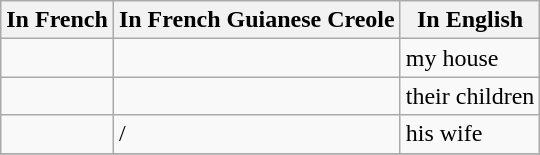<table class="wikitable">
<tr>
<th>In French</th>
<th>In French Guianese Creole</th>
<th>In English</th>
</tr>
<tr>
<td></td>
<td></td>
<td>my house</td>
</tr>
<tr>
<td></td>
<td></td>
<td>their children</td>
</tr>
<tr>
<td></td>
<td>/</td>
<td>his wife</td>
</tr>
<tr>
</tr>
</table>
